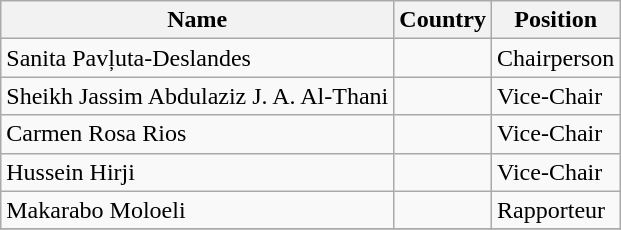<table class="wikitable" style="display: inline-table;">
<tr>
<th>Name</th>
<th>Country</th>
<th>Position</th>
</tr>
<tr>
<td>Sanita Pavļuta-Deslandes</td>
<td></td>
<td>Chairperson</td>
</tr>
<tr>
<td>Sheikh Jassim Abdulaziz J. A. Al-Thani</td>
<td></td>
<td>Vice-Chair</td>
</tr>
<tr>
<td>Carmen Rosa Rios</td>
<td></td>
<td>Vice-Chair</td>
</tr>
<tr>
<td>Hussein Hirji</td>
<td></td>
<td>Vice-Chair</td>
</tr>
<tr>
<td>Makarabo Moloeli</td>
<td></td>
<td>Rapporteur</td>
</tr>
<tr>
</tr>
</table>
